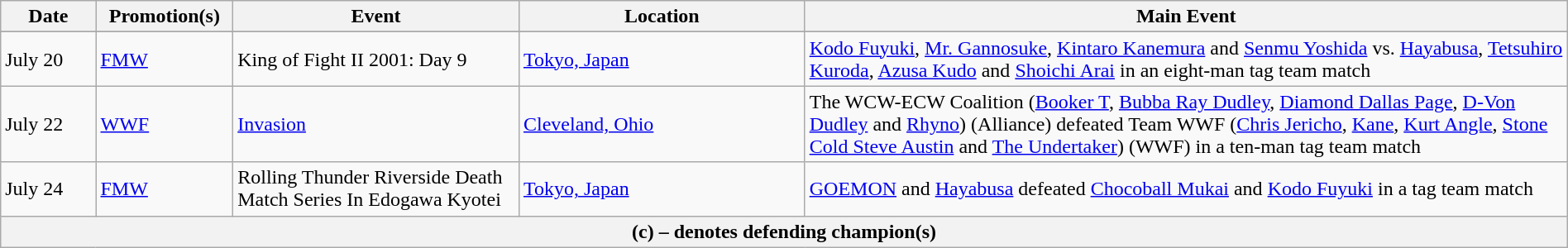<table class="wikitable" style="width:100%;">
<tr>
<th width="5%">Date</th>
<th width="5%">Promotion(s)</th>
<th style="width:15%;">Event</th>
<th style="width:15%;">Location</th>
<th style="width:40%;">Main Event</th>
</tr>
<tr style="width:20%;" |Notes>
</tr>
<tr>
<td>July 20</td>
<td><a href='#'>FMW</a></td>
<td>King of Fight II 2001: Day 9</td>
<td><a href='#'>Tokyo, Japan</a></td>
<td><a href='#'>Kodo Fuyuki</a>, <a href='#'>Mr. Gannosuke</a>, <a href='#'>Kintaro Kanemura</a> and <a href='#'>Senmu Yoshida</a> vs. <a href='#'>Hayabusa</a>, <a href='#'>Tetsuhiro Kuroda</a>, <a href='#'>Azusa Kudo</a> and <a href='#'>Shoichi Arai</a> in an eight-man tag team match</td>
</tr>
<tr>
<td>July 22</td>
<td><a href='#'>WWF</a></td>
<td><a href='#'>Invasion</a></td>
<td><a href='#'>Cleveland, Ohio</a></td>
<td>The WCW-ECW Coalition (<a href='#'>Booker T</a>, <a href='#'>Bubba Ray Dudley</a>, <a href='#'>Diamond Dallas Page</a>, <a href='#'>D-Von Dudley</a> and <a href='#'>Rhyno</a>) (Alliance) defeated Team WWF (<a href='#'>Chris Jericho</a>, <a href='#'>Kane</a>, <a href='#'>Kurt Angle</a>, <a href='#'>Stone Cold Steve Austin</a> and <a href='#'>The Undertaker</a>) (WWF) in a ten-man tag team match</td>
</tr>
<tr>
<td>July 24</td>
<td><a href='#'>FMW</a></td>
<td>Rolling Thunder Riverside Death Match Series In Edogawa Kyotei</td>
<td><a href='#'>Tokyo, Japan</a></td>
<td><a href='#'>GOEMON</a> and <a href='#'>Hayabusa</a> defeated <a href='#'>Chocoball Mukai</a> and <a href='#'>Kodo Fuyuki</a> in a tag team match</td>
</tr>
<tr>
<th colspan="6">(c) – denotes defending champion(s)</th>
</tr>
</table>
